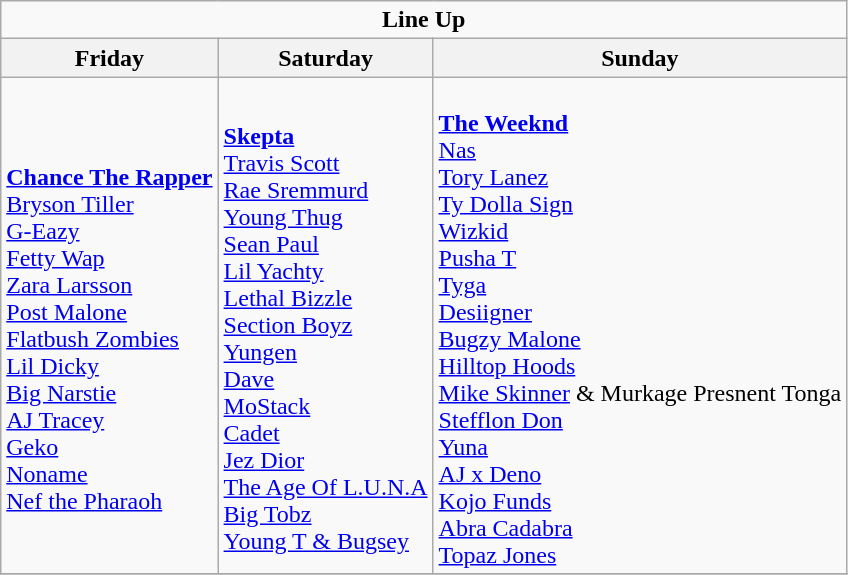<table class="wikitable">
<tr>
<td colspan="3" style="text-align:center;"><strong>Line Up</strong></td>
</tr>
<tr>
<th>Friday</th>
<th>Saturday</th>
<th>Sunday</th>
</tr>
<tr>
<td><br><strong><a href='#'>Chance The Rapper</a></strong>
<br><a href='#'>Bryson Tiller</a>
<br><a href='#'>G-Eazy</a>
<br><a href='#'>Fetty Wap</a>
<br><a href='#'>Zara Larsson</a>
<br><a href='#'>Post Malone</a>
<br><a href='#'>Flatbush Zombies</a>
<br><a href='#'>Lil Dicky</a>
<br><a href='#'>Big Narstie</a>
<br><a href='#'>AJ Tracey</a>
<br><a href='#'>Geko</a>
<br><a href='#'>Noname</a>
<br><a href='#'>Nef the Pharaoh</a></td>
<td><br><strong><a href='#'>Skepta</a></strong>
<br><a href='#'>Travis Scott</a>
<br><a href='#'>Rae Sremmurd</a>
<br><a href='#'>Young Thug</a>
<br><a href='#'>Sean Paul</a>
<br><a href='#'>Lil Yachty</a>
<br><a href='#'>Lethal Bizzle</a>
<br><a href='#'>Section Boyz</a>
<br><a href='#'>Yungen</a>
<br><a href='#'>Dave</a>
<br><a href='#'>MoStack</a>
<br><a href='#'>Cadet</a>
<br><a href='#'>Jez Dior</a>
<br><a href='#'>The Age Of L.U.N.A</a>
<br><a href='#'>Big Tobz</a>
<br><a href='#'>Young T & Bugsey</a></td>
<td><br><strong><a href='#'>The Weeknd</a></strong>
<br><a href='#'>Nas</a>
<br><a href='#'>Tory Lanez</a>
<br><a href='#'>Ty Dolla Sign</a>
<br><a href='#'>Wizkid</a>
<br><a href='#'>Pusha T</a>
<br><a href='#'>Tyga</a>
<br><a href='#'>Desiigner</a>
<br><a href='#'>Bugzy Malone</a>
<br><a href='#'>Hilltop Hoods</a>
<br><a href='#'>Mike Skinner</a> & Murkage Presnent Tonga
<br><a href='#'>Stefflon Don</a>
<br><a href='#'>Yuna</a>
<br><a href='#'>AJ x Deno</a>
<br><a href='#'>Kojo Funds</a>
<br><a href='#'>Abra Cadabra</a>
<br><a href='#'>Topaz Jones</a></td>
</tr>
<tr>
</tr>
</table>
